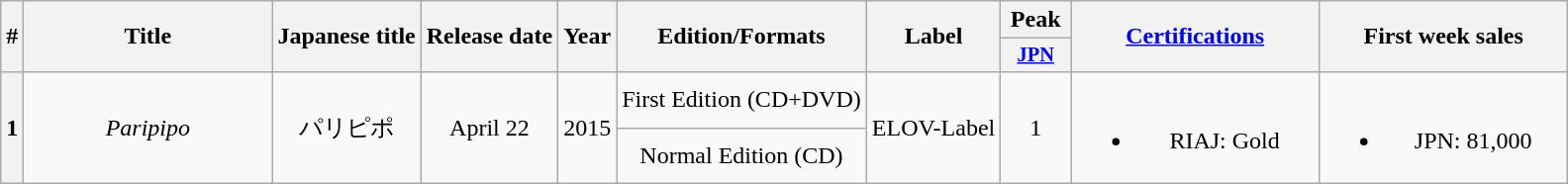<table class="wikitable plainrowheaders" style="text-align:center;">
<tr>
<th rowspan="2">#</th>
<th scope="col" rowspan="2" style="width:10em;">Title</th>
<th rowspan="2">Japanese title</th>
<th rowspan="2">Release date</th>
<th rowspan="2">Year</th>
<th rowspan="2">Edition/Formats</th>
<th rowspan="2">Label</th>
<th scope="col">Peak</th>
<th scope="col" rowspan="2" style="width:10em;"><a href='#'>Certifications</a></th>
<th scope="col" rowspan="2" style="width:10em;">First week sales</th>
</tr>
<tr>
<th scope="col" style="width:3em;font-size:85%;"><a href='#'>JPN</a><br></th>
</tr>
<tr>
<th rowspan="2">1</th>
<td rowspan="2" scope="row"><em>Paripipo</em></td>
<td rowspan="2">パリピポ</td>
<td rowspan="2">April 22</td>
<td rowspan="2">2015</td>
<td>First Edition (CD+DVD)</td>
<td rowspan="2">ELOV-Label</td>
<td rowspan="2">1</td>
<td rowspan="2"><br><ul><li>RIAJ: Gold</li></ul></td>
<td rowspan="2"><br><ul><li>JPN: 81,000</li></ul></td>
</tr>
<tr>
<td>Normal Edition (CD)</td>
</tr>
</table>
